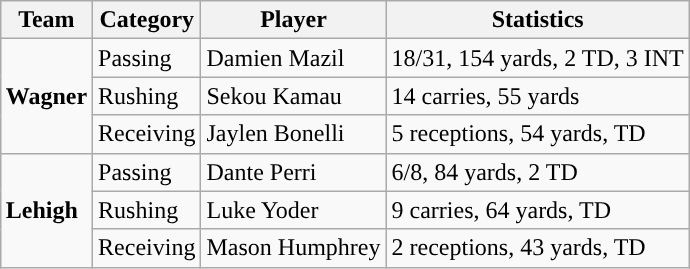<table class="wikitable" style="float: right;">
<tr>
<th>Team</th>
<th>Category</th>
<th>Player</th>
<th>Statistics</th>
</tr>
<tr>
<td rowspan=3><strong>Wagner</strong></td>
<td>Passing</td>
<td>Damien Mazil</td>
<td>18/31, 154 yards, 2 TD, 3 INT</td>
</tr>
<tr>
<td>Rushing</td>
<td>Sekou Kamau</td>
<td>14 carries, 55 yards</td>
</tr>
<tr>
<td>Receiving</td>
<td>Jaylen Bonelli</td>
<td>5 receptions, 54 yards, TD</td>
</tr>
<tr>
<td rowspan=3><strong>Lehigh</strong></td>
<td>Passing</td>
<td>Dante Perri</td>
<td>6/8, 84 yards, 2 TD</td>
</tr>
<tr>
<td>Rushing</td>
<td>Luke Yoder</td>
<td>9 carries, 64 yards, TD</td>
</tr>
<tr>
<td>Receiving</td>
<td>Mason Humphrey</td>
<td>2 receptions, 43 yards, TD</td>
</tr>
</table>
